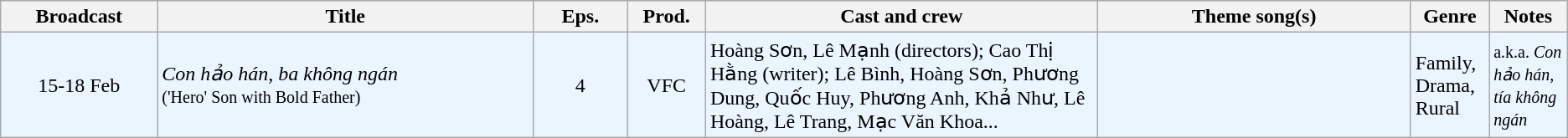<table class="wikitable sortable">
<tr>
<th style="width:10%;">Broadcast</th>
<th style="width:24%;">Title</th>
<th style="width:6%;">Eps.</th>
<th style="width:5%;">Prod.</th>
<th style="width:25%;">Cast and crew</th>
<th style="width:20%;">Theme song(s)</th>
<th style="width:5%;">Genre</th>
<th style="width:5%;">Notes</th>
</tr>
<tr ---- bgcolor="#ebf5ff">
<td style="text-align:center;">15-18 Feb <br></td>
<td><em>Con hảo hán, ba không ngán</em> <br><small>('Hero' Son with Bold Father)</small></td>
<td style="text-align:center;">4</td>
<td style="text-align:center;">VFC</td>
<td>Hoàng Sơn, Lê Mạnh (directors); Cao Thị Hằng (writer); Lê Bình, Hoàng Sơn, Phương Dung, Quốc Huy, Phương Anh, Khả Như, Lê Hoàng, Lê Trang, Mạc Văn Khoa...</td>
<td></td>
<td>Family, Drama, Rural</td>
<td><small>a.k.a. <em>Con hảo hán, tía không ngán</em></small></td>
</tr>
</table>
